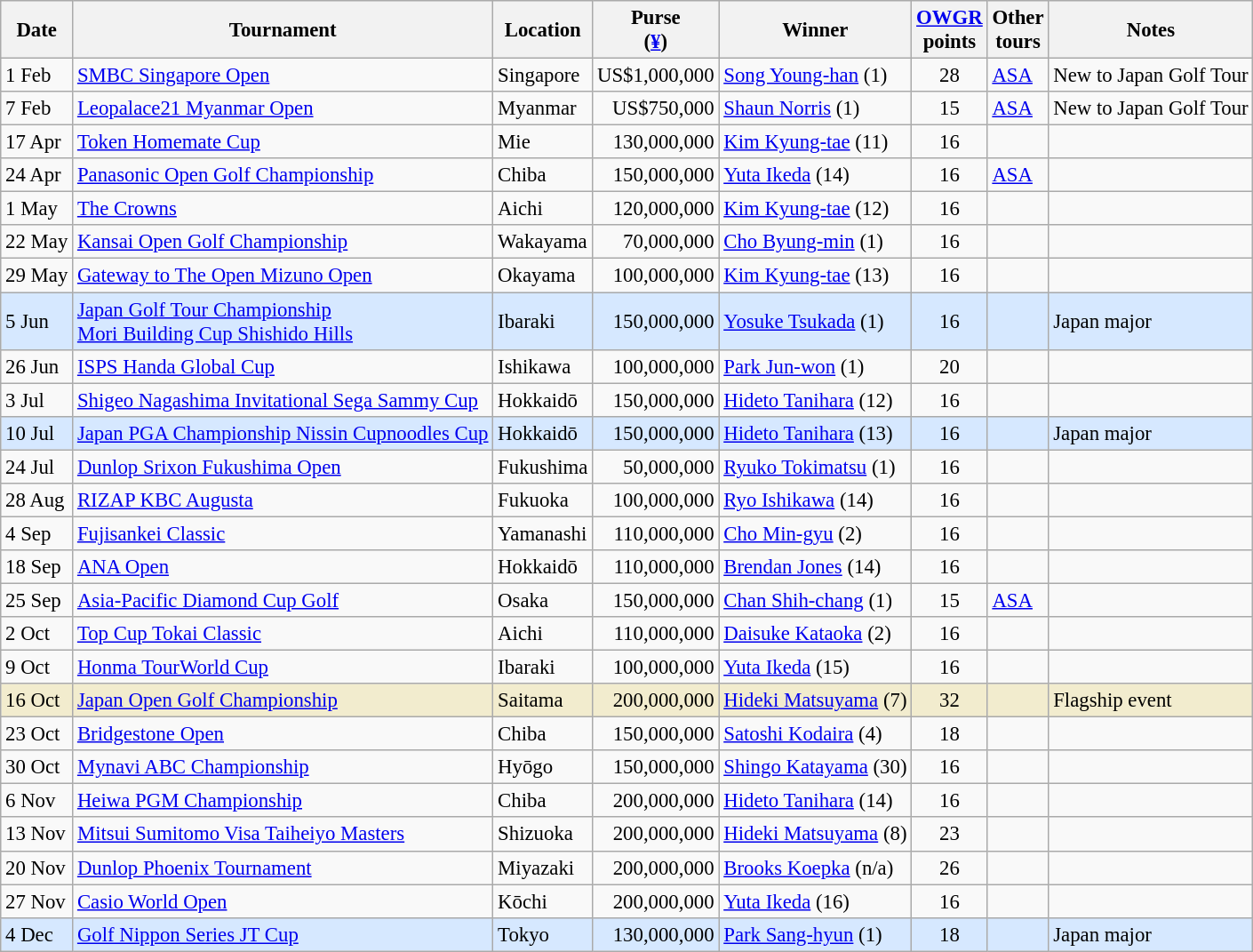<table class="wikitable" style="font-size:95%">
<tr>
<th>Date</th>
<th>Tournament</th>
<th>Location</th>
<th>Purse<br>(<a href='#'>¥</a>)</th>
<th>Winner</th>
<th><a href='#'>OWGR</a><br>points</th>
<th>Other<br>tours</th>
<th>Notes</th>
</tr>
<tr>
<td>1 Feb</td>
<td><a href='#'>SMBC Singapore Open</a></td>
<td>Singapore</td>
<td align=right>US$1,000,000</td>
<td> <a href='#'>Song Young-han</a> (1)</td>
<td align=center>28</td>
<td><a href='#'>ASA</a></td>
<td>New to Japan Golf Tour</td>
</tr>
<tr>
<td>7 Feb</td>
<td><a href='#'>Leopalace21 Myanmar Open</a></td>
<td>Myanmar</td>
<td align=right>US$750,000</td>
<td> <a href='#'>Shaun Norris</a> (1)</td>
<td align=center>15</td>
<td><a href='#'>ASA</a></td>
<td>New to Japan Golf Tour</td>
</tr>
<tr>
<td>17 Apr</td>
<td><a href='#'>Token Homemate Cup</a></td>
<td>Mie</td>
<td align=right>130,000,000</td>
<td> <a href='#'>Kim Kyung-tae</a> (11)</td>
<td align=center>16</td>
<td></td>
<td></td>
</tr>
<tr>
<td>24 Apr</td>
<td><a href='#'>Panasonic Open Golf Championship</a></td>
<td>Chiba</td>
<td align=right>150,000,000</td>
<td> <a href='#'>Yuta Ikeda</a> (14)</td>
<td align=center>16</td>
<td><a href='#'>ASA</a></td>
<td></td>
</tr>
<tr>
<td>1 May</td>
<td><a href='#'>The Crowns</a></td>
<td>Aichi</td>
<td align=right>120,000,000</td>
<td> <a href='#'>Kim Kyung-tae</a> (12)</td>
<td align=center>16</td>
<td></td>
<td></td>
</tr>
<tr>
<td>22 May</td>
<td><a href='#'>Kansai Open Golf Championship</a></td>
<td>Wakayama</td>
<td align=right>70,000,000</td>
<td> <a href='#'>Cho Byung-min</a> (1)</td>
<td align=center>16</td>
<td></td>
<td></td>
</tr>
<tr>
<td>29 May</td>
<td><a href='#'>Gateway to The Open Mizuno Open</a></td>
<td>Okayama</td>
<td align=right>100,000,000</td>
<td> <a href='#'>Kim Kyung-tae</a> (13)</td>
<td align=center>16</td>
<td></td>
<td></td>
</tr>
<tr style="background:#D6E8FF;">
<td>5 Jun</td>
<td><a href='#'>Japan Golf Tour Championship<br>Mori Building Cup Shishido Hills</a></td>
<td>Ibaraki</td>
<td align=right>150,000,000</td>
<td> <a href='#'>Yosuke Tsukada</a> (1)</td>
<td align=center>16</td>
<td></td>
<td>Japan major</td>
</tr>
<tr>
<td>26 Jun</td>
<td><a href='#'>ISPS Handa Global Cup</a></td>
<td>Ishikawa</td>
<td align=right>100,000,000</td>
<td> <a href='#'>Park Jun-won</a> (1)</td>
<td align=center>20</td>
<td></td>
<td></td>
</tr>
<tr>
<td>3 Jul</td>
<td><a href='#'>Shigeo Nagashima Invitational Sega Sammy Cup</a></td>
<td>Hokkaidō</td>
<td align=right>150,000,000</td>
<td> <a href='#'>Hideto Tanihara</a> (12)</td>
<td align=center>16</td>
<td></td>
<td></td>
</tr>
<tr style="background:#D6E8FF;">
<td>10 Jul</td>
<td><a href='#'>Japan PGA Championship Nissin Cupnoodles Cup</a></td>
<td>Hokkaidō</td>
<td align=right>150,000,000</td>
<td> <a href='#'>Hideto Tanihara</a> (13)</td>
<td align=center>16</td>
<td></td>
<td>Japan major</td>
</tr>
<tr>
<td>24 Jul</td>
<td><a href='#'>Dunlop Srixon Fukushima Open</a></td>
<td>Fukushima</td>
<td align=right>50,000,000</td>
<td> <a href='#'>Ryuko Tokimatsu</a> (1)</td>
<td align=center>16</td>
<td></td>
<td></td>
</tr>
<tr>
<td>28 Aug</td>
<td><a href='#'>RIZAP KBC Augusta</a></td>
<td>Fukuoka</td>
<td align=right>100,000,000</td>
<td> <a href='#'>Ryo Ishikawa</a> (14)</td>
<td align=center>16</td>
<td></td>
<td></td>
</tr>
<tr>
<td>4 Sep</td>
<td><a href='#'>Fujisankei Classic</a></td>
<td>Yamanashi</td>
<td align=right>110,000,000</td>
<td> <a href='#'>Cho Min-gyu</a> (2)</td>
<td align=center>16</td>
<td></td>
<td></td>
</tr>
<tr>
<td>18 Sep</td>
<td><a href='#'>ANA Open</a></td>
<td>Hokkaidō</td>
<td align=right>110,000,000</td>
<td> <a href='#'>Brendan Jones</a> (14)</td>
<td align=center>16</td>
<td></td>
<td></td>
</tr>
<tr>
<td>25 Sep</td>
<td><a href='#'>Asia-Pacific Diamond Cup Golf</a></td>
<td>Osaka</td>
<td align=right>150,000,000</td>
<td> <a href='#'>Chan Shih-chang</a> (1)</td>
<td align=center>15</td>
<td><a href='#'>ASA</a></td>
<td></td>
</tr>
<tr>
<td>2 Oct</td>
<td><a href='#'>Top Cup Tokai Classic</a></td>
<td>Aichi</td>
<td align=right>110,000,000</td>
<td> <a href='#'>Daisuke Kataoka</a> (2)</td>
<td align=center>16</td>
<td></td>
<td></td>
</tr>
<tr>
<td>9 Oct</td>
<td><a href='#'>Honma TourWorld Cup</a></td>
<td>Ibaraki</td>
<td align=right>100,000,000</td>
<td> <a href='#'>Yuta Ikeda</a> (15)</td>
<td align=center>16</td>
<td></td>
<td></td>
</tr>
<tr style="background:#f2ecce;">
<td>16 Oct</td>
<td><a href='#'>Japan Open Golf Championship</a></td>
<td>Saitama</td>
<td align=right>200,000,000</td>
<td> <a href='#'>Hideki Matsuyama</a> (7)</td>
<td align=center>32</td>
<td></td>
<td>Flagship event</td>
</tr>
<tr>
<td>23 Oct</td>
<td><a href='#'>Bridgestone Open</a></td>
<td>Chiba</td>
<td align=right>150,000,000</td>
<td> <a href='#'>Satoshi Kodaira</a> (4)</td>
<td align=center>18</td>
<td></td>
<td></td>
</tr>
<tr>
<td>30 Oct</td>
<td><a href='#'>Mynavi ABC Championship</a></td>
<td>Hyōgo</td>
<td align=right>150,000,000</td>
<td> <a href='#'>Shingo Katayama</a> (30)</td>
<td align=center>16</td>
<td></td>
<td></td>
</tr>
<tr>
<td>6 Nov</td>
<td><a href='#'>Heiwa PGM Championship</a></td>
<td>Chiba</td>
<td align=right>200,000,000</td>
<td> <a href='#'>Hideto Tanihara</a> (14)</td>
<td align=center>16</td>
<td></td>
<td></td>
</tr>
<tr>
<td>13 Nov</td>
<td><a href='#'>Mitsui Sumitomo Visa Taiheiyo Masters</a></td>
<td>Shizuoka</td>
<td align=right>200,000,000</td>
<td> <a href='#'>Hideki Matsuyama</a> (8)</td>
<td align=center>23</td>
<td></td>
<td></td>
</tr>
<tr>
<td>20 Nov</td>
<td><a href='#'>Dunlop Phoenix Tournament</a></td>
<td>Miyazaki</td>
<td align=right>200,000,000</td>
<td> <a href='#'>Brooks Koepka</a> (n/a)</td>
<td align=center>26</td>
<td></td>
<td></td>
</tr>
<tr>
<td>27 Nov</td>
<td><a href='#'>Casio World Open</a></td>
<td>Kōchi</td>
<td align=right>200,000,000</td>
<td> <a href='#'>Yuta Ikeda</a> (16)</td>
<td align=center>16</td>
<td></td>
<td></td>
</tr>
<tr style="background:#D6E8FF;">
<td>4 Dec</td>
<td><a href='#'>Golf Nippon Series JT Cup</a></td>
<td>Tokyo</td>
<td align=right>130,000,000</td>
<td> <a href='#'>Park Sang-hyun</a> (1)</td>
<td align=center>18</td>
<td></td>
<td>Japan major</td>
</tr>
</table>
